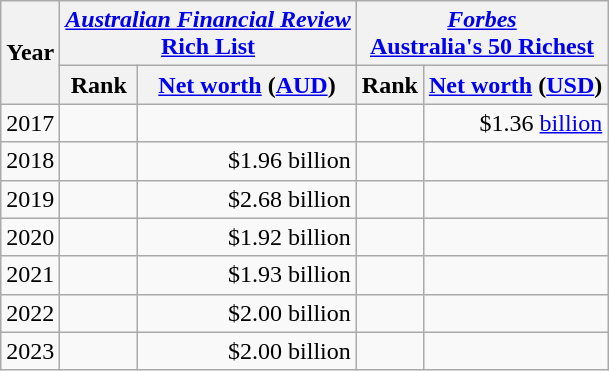<table class="wikitable">
<tr>
<th rowspan=2>Year</th>
<th colspan=2><em><a href='#'>Australian Financial Review</a></em><br><a href='#'>Rich List</a></th>
<th colspan=2><em><a href='#'>Forbes</a></em><br><a href='#'>Australia's 50 Richest</a></th>
</tr>
<tr>
<th>Rank</th>
<th><a href='#'>Net worth</a> (<a href='#'>AUD</a>)</th>
<th>Rank</th>
<th><a href='#'>Net worth</a> (<a href='#'>USD</a>)</th>
</tr>
<tr>
<td>2017</td>
<td align="center"></td>
<td align="right"></td>
<td align="center"></td>
<td align="right">$1.36 <a href='#'>billion</a> </td>
</tr>
<tr>
<td>2018</td>
<td align="center"></td>
<td align="right">$1.96 billion </td>
<td align="center"></td>
<td align="right"></td>
</tr>
<tr>
<td>2019</td>
<td align="center"></td>
<td align="right">$2.68 billion </td>
<td align="center"></td>
<td align="right"></td>
</tr>
<tr>
<td>2020</td>
<td align="center"></td>
<td align="right">$1.92 billion </td>
<td align="center"></td>
<td align="right"></td>
</tr>
<tr>
<td>2021</td>
<td align="center"></td>
<td align="right">$1.93 billion </td>
<td align="center"></td>
<td align="right"></td>
</tr>
<tr>
<td>2022</td>
<td align="center"></td>
<td align="right">$2.00 billion </td>
<td align="center"></td>
<td align="right"></td>
</tr>
<tr>
<td>2023</td>
<td align="center"></td>
<td align="right">$2.00 billion </td>
<td align="center"></td>
<td align="right"></td>
</tr>
</table>
